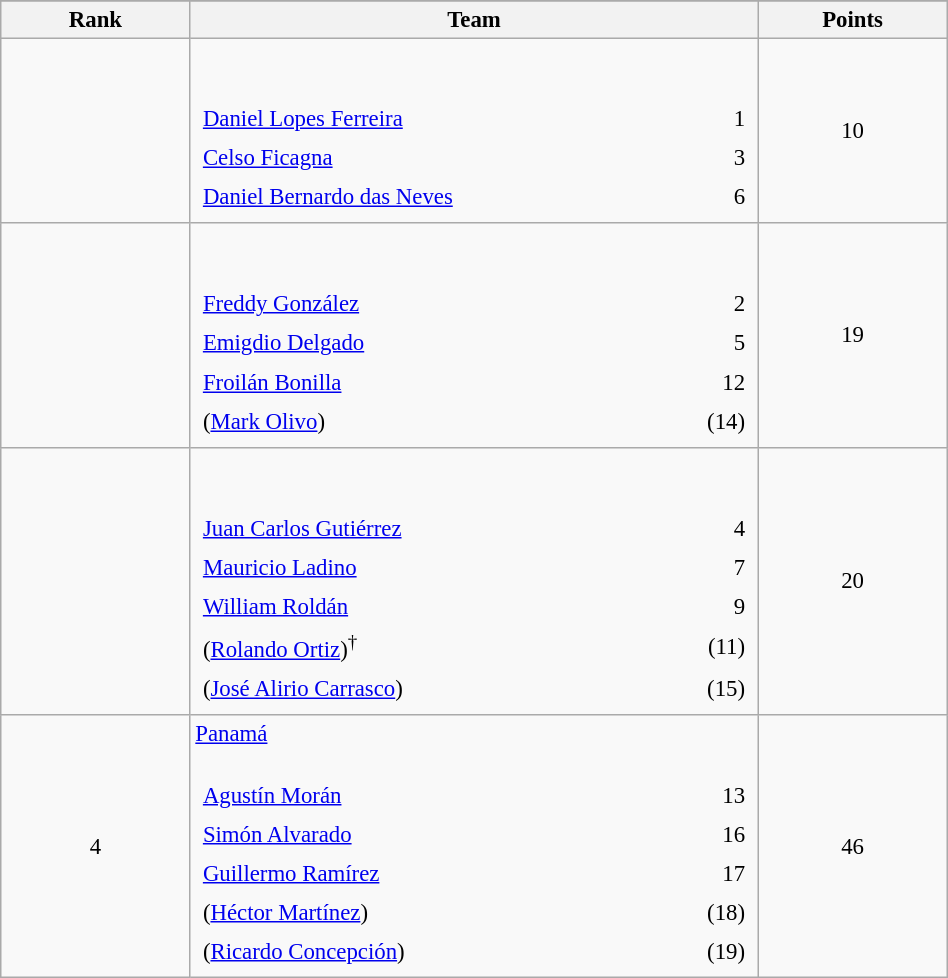<table class="wikitable sortable" style=" text-align:center; font-size:95%;" width="50%">
<tr>
</tr>
<tr>
<th width=10%>Rank</th>
<th width=30%>Team</th>
<th width=10%>Points</th>
</tr>
<tr>
<td align=center></td>
<td align=left> <br><br><table width=100%>
<tr>
<td align=left style="border:0"><a href='#'>Daniel Lopes Ferreira</a></td>
<td align=right style="border:0">1</td>
</tr>
<tr>
<td align=left style="border:0"><a href='#'>Celso Ficagna</a></td>
<td align=right style="border:0">3</td>
</tr>
<tr>
<td align=left style="border:0"><a href='#'>Daniel Bernardo das Neves</a></td>
<td align=right style="border:0">6</td>
</tr>
</table>
</td>
<td>10</td>
</tr>
<tr>
<td align=center></td>
<td align=left> <br><br><table width=100%>
<tr>
<td align=left style="border:0"><a href='#'>Freddy González</a></td>
<td align=right style="border:0">2</td>
</tr>
<tr>
<td align=left style="border:0"><a href='#'>Emigdio Delgado</a></td>
<td align=right style="border:0">5</td>
</tr>
<tr>
<td align=left style="border:0"><a href='#'>Froilán Bonilla</a></td>
<td align=right style="border:0">12</td>
</tr>
<tr>
<td align=left style="border:0">(<a href='#'>Mark Olivo</a>)</td>
<td align=right style="border:0">(14)</td>
</tr>
</table>
</td>
<td>19</td>
</tr>
<tr>
<td align=center></td>
<td align=left> <br><br><table width=100%>
<tr>
<td align=left style="border:0"><a href='#'>Juan Carlos Gutiérrez</a></td>
<td align=right style="border:0">4</td>
</tr>
<tr>
<td align=left style="border:0"><a href='#'>Mauricio Ladino</a></td>
<td align=right style="border:0">7</td>
</tr>
<tr>
<td align=left style="border:0"><a href='#'>William Roldán</a></td>
<td align=right style="border:0">9</td>
</tr>
<tr>
<td align=left style="border:0">(<a href='#'>Rolando Ortiz</a>)<sup>†</sup></td>
<td align=right style="border:0">(11)</td>
</tr>
<tr>
<td align=left style="border:0">(<a href='#'>José Alirio Carrasco</a>)</td>
<td align=right style="border:0">(15)</td>
</tr>
</table>
</td>
<td>20</td>
</tr>
<tr>
<td align=center>4</td>
<td align=left> <a href='#'>Panamá</a> <br><br><table width=100%>
<tr>
<td align=left style="border:0"><a href='#'>Agustín Morán</a></td>
<td align=right style="border:0">13</td>
</tr>
<tr>
<td align=left style="border:0"><a href='#'>Simón Alvarado</a></td>
<td align=right style="border:0">16</td>
</tr>
<tr>
<td align=left style="border:0"><a href='#'>Guillermo Ramírez</a></td>
<td align=right style="border:0">17</td>
</tr>
<tr>
<td align=left style="border:0">(<a href='#'>Héctor Martínez</a>)</td>
<td align=right style="border:0">(18)</td>
</tr>
<tr>
<td align=left style="border:0">(<a href='#'>Ricardo Concepción</a>)</td>
<td align=right style="border:0">(19)</td>
</tr>
</table>
</td>
<td>46</td>
</tr>
</table>
